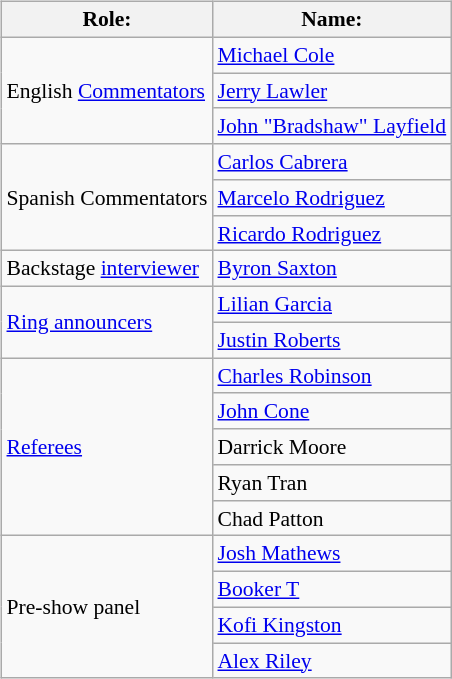<table class=wikitable style="font-size:90%; margin: 0.5em 0 0.5em 1em; float: right; clear: right;">
<tr>
<th>Role:</th>
<th>Name:</th>
</tr>
<tr>
<td rowspan=3>English <a href='#'>Commentators</a></td>
<td><a href='#'>Michael Cole</a></td>
</tr>
<tr>
<td><a href='#'>Jerry Lawler</a></td>
</tr>
<tr>
<td><a href='#'>John "Bradshaw" Layfield</a></td>
</tr>
<tr>
<td rowspan=3>Spanish Commentators</td>
<td><a href='#'>Carlos Cabrera</a></td>
</tr>
<tr>
<td><a href='#'>Marcelo Rodriguez</a></td>
</tr>
<tr>
<td><a href='#'>Ricardo Rodriguez</a></td>
</tr>
<tr>
<td>Backstage <a href='#'>interviewer</a></td>
<td><a href='#'>Byron Saxton</a></td>
</tr>
<tr>
<td rowspan=2><a href='#'>Ring announcers</a></td>
<td><a href='#'>Lilian Garcia</a></td>
</tr>
<tr>
<td><a href='#'>Justin Roberts</a></td>
</tr>
<tr>
<td rowspan=5><a href='#'>Referees</a></td>
<td><a href='#'>Charles Robinson</a></td>
</tr>
<tr>
<td><a href='#'>John Cone</a></td>
</tr>
<tr>
<td>Darrick Moore</td>
</tr>
<tr>
<td>Ryan Tran</td>
</tr>
<tr>
<td>Chad Patton</td>
</tr>
<tr>
<td rowspan=4>Pre-show panel</td>
<td><a href='#'>Josh Mathews</a></td>
</tr>
<tr>
<td><a href='#'>Booker T</a></td>
</tr>
<tr>
<td><a href='#'>Kofi Kingston</a></td>
</tr>
<tr>
<td><a href='#'>Alex Riley</a></td>
</tr>
</table>
